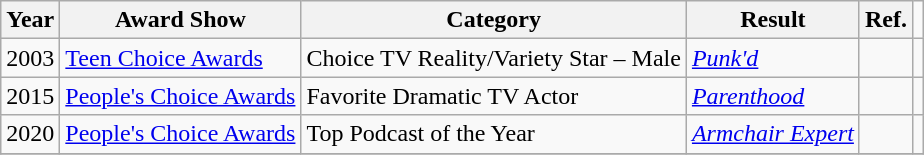<table class = "wikitable sortable">
<tr>
<th>Year</th>
<th>Award Show</th>
<th>Category</th>
<th>Result</th>
<th class=unsortable>Ref.</th>
</tr>
<tr>
<td>2003</td>
<td><a href='#'>Teen Choice Awards</a></td>
<td>Choice TV Reality/Variety Star – Male</td>
<td><em><a href='#'>Punk'd</a></em></td>
<td></td>
<td></td>
</tr>
<tr>
<td>2015</td>
<td><a href='#'>People's Choice Awards</a></td>
<td>Favorite Dramatic TV Actor</td>
<td><em><a href='#'>Parenthood</a></em></td>
<td></td>
<td></td>
</tr>
<tr>
<td>2020</td>
<td><a href='#'>People's Choice Awards</a></td>
<td>Top Podcast of the Year</td>
<td><em><a href='#'>Armchair Expert</a></em></td>
<td></td>
<td style=text-align:center;"></td>
</tr>
<tr>
</tr>
</table>
